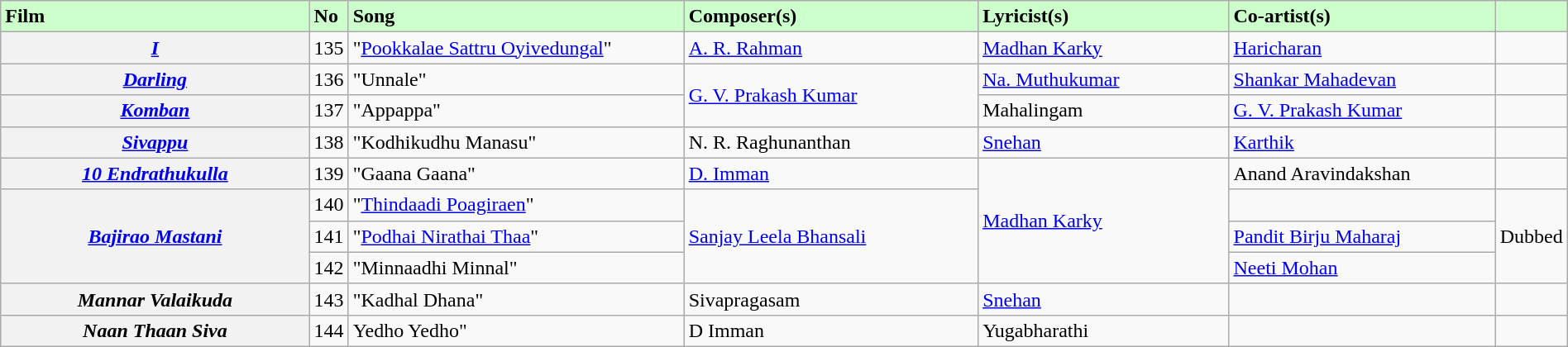<table class="wikitable plainrowheaders" width="100%" textcolor:#000;">
<tr style="background:#cfc; text-align:"center;">
<td scope="col" width=21%><strong>Film</strong></td>
<td><strong>No</strong></td>
<td scope="col" width=23%><strong>Song</strong></td>
<td scope="col" width=20%><strong>Composer(s)</strong></td>
<td scope="col" width=17%><strong>Lyricist(s)</strong></td>
<td scope="col" width=18%><strong>Co-artist(s)</strong></td>
<td></td>
</tr>
<tr>
<th><em><a href='#'>I</a></em></th>
<td>135</td>
<td>"<a href='#'>Pookkalae Sattru Oyivedungal</a>"</td>
<td><a href='#'>A. R. Rahman</a></td>
<td><a href='#'>Madhan Karky</a></td>
<td><a href='#'>Haricharan</a></td>
<td></td>
</tr>
<tr>
<th><em><a href='#'>Darling</a></em></th>
<td>136</td>
<td>"Unnale"</td>
<td rowspan="2"><a href='#'>G. V. Prakash Kumar</a></td>
<td><a href='#'>Na. Muthukumar</a></td>
<td><a href='#'>Shankar Mahadevan</a></td>
<td></td>
</tr>
<tr>
<th><em><a href='#'>Komban</a></em></th>
<td>137</td>
<td>"Appappa"</td>
<td>Mahalingam</td>
<td><a href='#'>G. V. Prakash Kumar</a></td>
<td></td>
</tr>
<tr>
<th><em><a href='#'>Sivappu</a></em></th>
<td>138</td>
<td>"Kodhikudhu Manasu"</td>
<td>N. R. Raghunanthan</td>
<td><a href='#'>Snehan</a></td>
<td><a href='#'>Karthik</a></td>
<td></td>
</tr>
<tr>
<th><em><a href='#'>10 Endrathukulla</a></em></th>
<td>139</td>
<td>"Gaana Gaana"</td>
<td><a href='#'>D. Imman</a></td>
<td rowspan="4"><a href='#'>Madhan Karky</a></td>
<td>Anand Aravindakshan</td>
<td></td>
</tr>
<tr>
<th rowspan="3"><em><a href='#'>Bajirao Mastani</a></em></th>
<td>140</td>
<td>"<a href='#'>Thindaadi Poagiraen</a>"</td>
<td rowspan="3"><a href='#'>Sanjay Leela Bhansali</a></td>
<td></td>
<td rowspan="3">Dubbed</td>
</tr>
<tr>
<td>141</td>
<td>"<a href='#'>Podhai Nirathai Thaa</a>"</td>
<td><a href='#'>Pandit Birju Maharaj</a></td>
</tr>
<tr>
<td>142</td>
<td>"Minnaadhi Minnal"</td>
<td><a href='#'>Neeti Mohan</a></td>
</tr>
<tr>
<th><em>Mannar Valaikuda</em></th>
<td>143</td>
<td>"Kadhal Dhana"</td>
<td>Sivapragasam</td>
<td><a href='#'>Snehan</a></td>
<td></td>
<td></td>
</tr>
<tr>
<th><strong><em>Naan Thaan Siva</em></strong></th>
<td>144</td>
<td>Yedho Yedho"</td>
<td>D Imman</td>
<td>Yugabharathi</td>
<td></td>
<td></td>
</tr>
</table>
